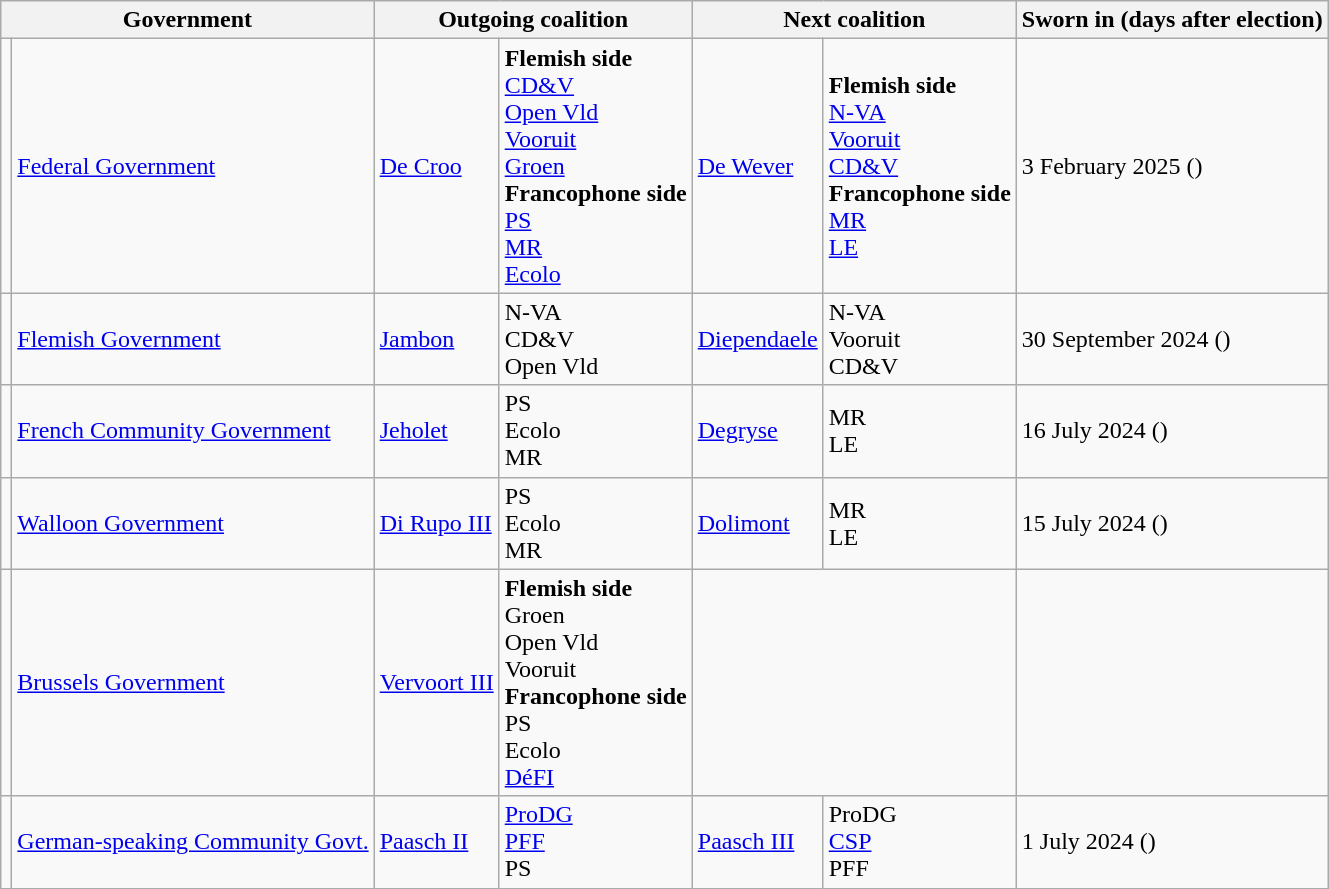<table class="wikitable">
<tr>
<th colspan="2">Government</th>
<th colspan="2">Outgoing coalition</th>
<th colspan="2">Next coalition</th>
<th>Sworn in (days after election)</th>
</tr>
<tr>
<td rowspan=1></td>
<td rowspan=1><a href='#'>Federal Government</a></td>
<td rowspan=1><a href='#'>De Croo</a></td>
<td rowspan=1><strong>Flemish side<br></strong> <a href='#'>CD&V</a><br> <a href='#'>Open Vld</a><br> <a href='#'>Vooruit</a><br> <a href='#'>Groen</a><br><strong>Francophone side</strong><br> <a href='#'>PS</a><br> <a href='#'>MR</a><br> <a href='#'>Ecolo</a></td>
<td><a href='#'>De Wever</a></td>
<td rowspan=1><strong>Flemish side<br></strong> <a href='#'>N-VA</a><br> <a href='#'>Vooruit</a><br> <a href='#'>CD&V</a><br><strong>Francophone side</strong><br> <a href='#'>MR</a><br> <a href='#'>LE</a><br></td>
<td>3 February 2025 ()</td>
</tr>
<tr>
<td></td>
<td><a href='#'>Flemish Government</a></td>
<td><a href='#'>Jambon</a></td>
<td> N-VA<br> CD&V<br> Open Vld</td>
<td><a href='#'>Diependaele</a></td>
<td> N-VA<br> Vooruit<br> CD&V</td>
<td>30 September 2024 ()</td>
</tr>
<tr>
<td></td>
<td><a href='#'>French Community Government</a></td>
<td><a href='#'>Jeholet</a></td>
<td> PS<br> Ecolo<br> MR</td>
<td><a href='#'>Degryse</a></td>
<td> MR<br> LE</td>
<td>16 July 2024 ()</td>
</tr>
<tr>
<td></td>
<td><a href='#'>Walloon Government</a></td>
<td><a href='#'>Di Rupo III</a></td>
<td> PS<br> Ecolo<br> MR</td>
<td><a href='#'>Dolimont</a></td>
<td> MR<br> LE</td>
<td>15 July 2024 ()</td>
</tr>
<tr>
<td></td>
<td><a href='#'>Brussels Government</a></td>
<td><a href='#'>Vervoort III</a></td>
<td><strong>Flemish side</strong><br> Groen<br> Open Vld<br> Vooruit<br><strong>Francophone side</strong><br> PS<br> Ecolo<br> <a href='#'>DéFI</a></td>
<td colspan="2"></td>
<td></td>
</tr>
<tr>
<td></td>
<td><a href='#'>German-speaking Community Govt.</a></td>
<td><a href='#'>Paasch II</a></td>
<td> <a href='#'>ProDG</a><br> <a href='#'>PFF</a><br> PS</td>
<td><a href='#'>Paasch III</a></td>
<td> ProDG<br> <a href='#'>CSP</a><br> PFF</td>
<td>1 July 2024 ()</td>
</tr>
</table>
